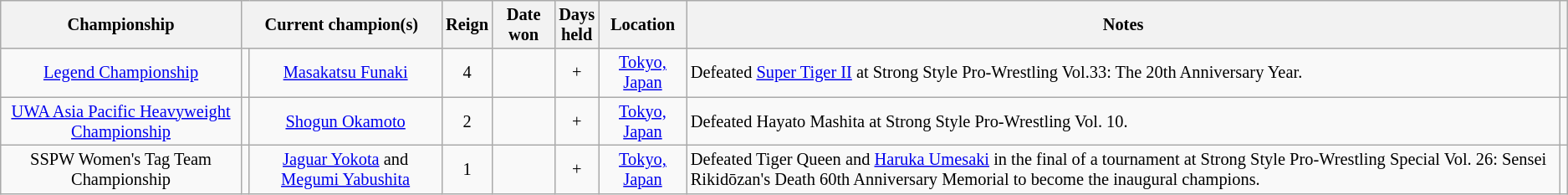<table class="wikitable" style="text-align:center; font-size:85%;">
<tr>
<th>Championship</th>
<th colspan="2">Current champion(s)</th>
<th>Reign</th>
<th>Date won</th>
<th>Days<br>held</th>
<th>Location</th>
<th>Notes</th>
<th class="unsortable"></th>
</tr>
<tr>
<td><a href='#'>Legend Championship</a></td>
<td></td>
<td><a href='#'>Masakatsu Funaki</a></td>
<td>4</td>
<td></td>
<td>+</td>
<td><a href='#'>Tokyo, Japan</a></td>
<td align=left>Defeated <a href='#'>Super Tiger II</a> at Strong Style Pro-Wrestling Vol.33: The 20th Anniversary Year.</td>
<td></td>
</tr>
<tr>
<td><a href='#'>UWA Asia Pacific Heavyweight Championship</a></td>
<td></td>
<td><a href='#'>Shogun Okamoto</a></td>
<td>2</td>
<td></td>
<td>+</td>
<td><a href='#'>Tokyo, Japan</a></td>
<td align=left>Defeated Hayato Mashita at Strong Style Pro-Wrestling Vol. 10.</td>
<td></td>
</tr>
<tr>
<td>SSPW Women's Tag Team Championship</td>
<td></td>
<td><a href='#'>Jaguar Yokota</a> and <a href='#'>Megumi Yabushita</a></td>
<td>1</td>
<td></td>
<td>+</td>
<td><a href='#'>Tokyo, Japan</a></td>
<td align=left>Defeated Tiger Queen and <a href='#'>Haruka Umesaki</a> in the final of a tournament at Strong Style Pro-Wrestling Special Vol. 26: Sensei Rikidōzan's Death 60th Anniversary Memorial to become the inaugural champions.</td>
<td></td>
</tr>
</table>
